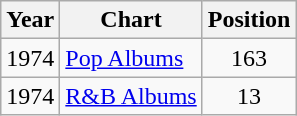<table class="wikitable">
<tr>
<th>Year</th>
<th>Chart</th>
<th>Position</th>
</tr>
<tr>
<td>1974</td>
<td><a href='#'>Pop Albums</a></td>
<td align="center">163</td>
</tr>
<tr>
<td>1974</td>
<td><a href='#'>R&B Albums</a></td>
<td align="center">13</td>
</tr>
</table>
